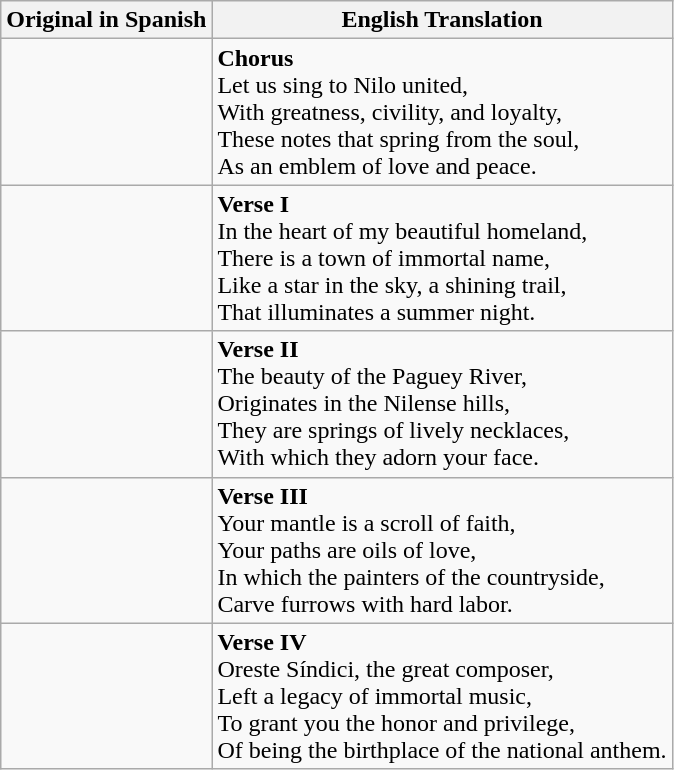<table class="wikitable">
<tr>
<th>Original in Spanish</th>
<th>English Translation</th>
</tr>
<tr>
<td><br></td>
<td><strong>Chorus</strong><br>Let us sing to Nilo united,<br>With greatness, civility, and loyalty,<br>These notes that spring from the soul,<br>As an emblem of love and peace.</td>
</tr>
<tr>
<td><br></td>
<td><strong>Verse I</strong><br>In the heart of my beautiful homeland,<br>There is a town of immortal name,<br>Like a star in the sky, a shining trail,<br>That illuminates a summer night.</td>
</tr>
<tr>
<td><br></td>
<td><strong>Verse II</strong><br>The beauty of the Paguey River,<br>Originates in the Nilense hills,<br>They are springs of lively necklaces,<br>With which they adorn your face.</td>
</tr>
<tr>
<td><br></td>
<td><strong>Verse III</strong><br>Your mantle is a scroll of faith,<br>Your paths are oils of love,<br>In which the painters of the countryside,<br>Carve furrows with hard labor.</td>
</tr>
<tr>
<td><br></td>
<td><strong>Verse IV</strong><br>Oreste Síndici, the great composer,<br>Left a legacy of immortal music,<br>To grant you the honor and privilege,<br>Of being the birthplace of the national anthem.</td>
</tr>
</table>
